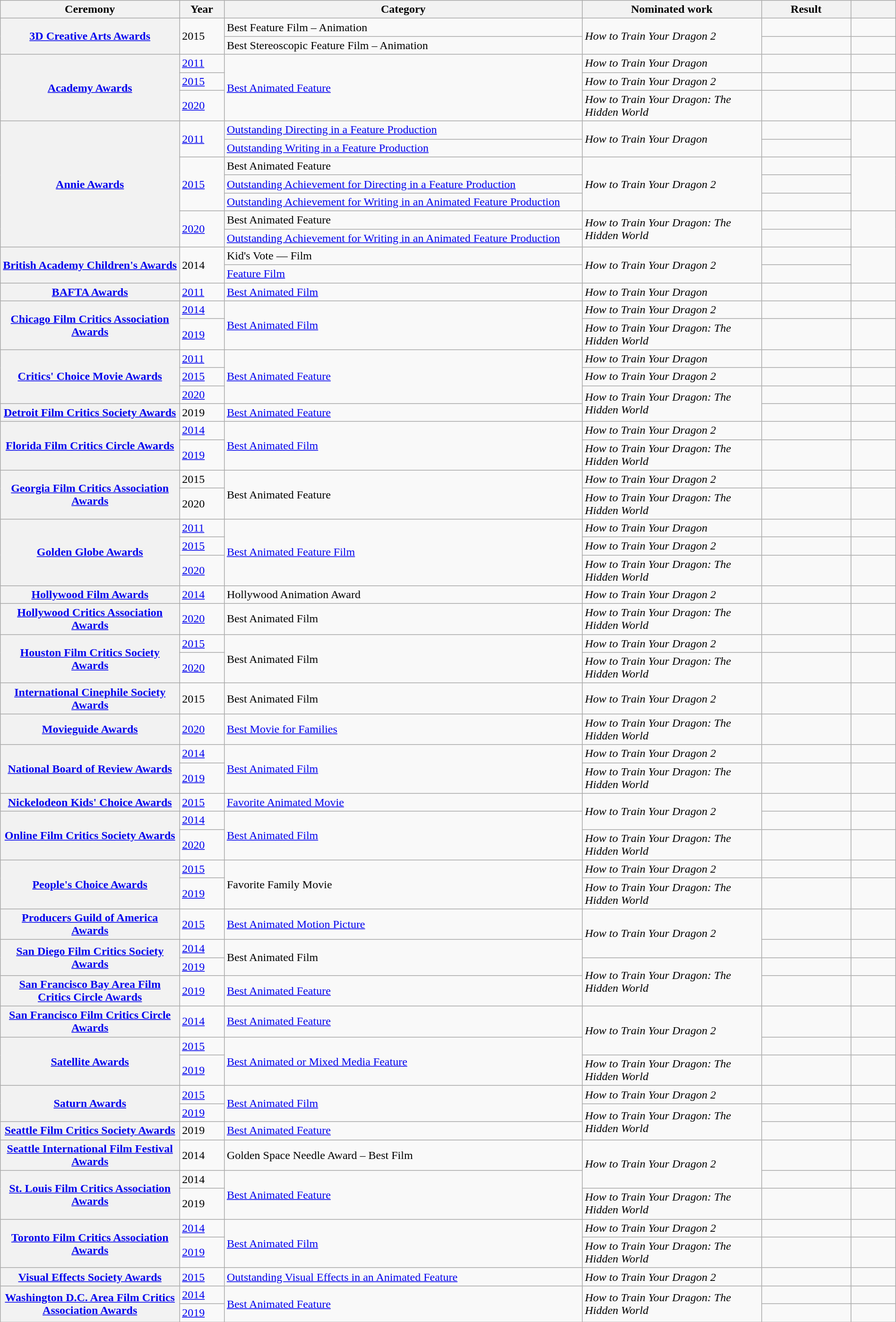<table class="wikitable plainrowheaders" style="width:100%;">
<tr>
<th style="width:20%;" scope="col">Ceremony</th>
<th style="width:5%;" scope="col">Year</th>
<th style="width:40%;" scope="col">Category</th>
<th style="width:20%;" scope="col">Nominated work</th>
<th style="width:10%;" scope="col">Result</th>
<th style="width:5%;" scope="col"></th>
</tr>
<tr>
<th scope="rowgroup" rowspan="2"><a href='#'>3D Creative Arts Awards</a></th>
<td rowspan="2">2015</td>
<td>Best Feature Film – Animation</td>
<td rowspan="2"><em>How to Train Your Dragon 2</em></td>
<td></td>
<td style="text-align:center;"></td>
</tr>
<tr>
<td>Best Stereoscopic Feature Film – Animation</td>
<td></td>
<td style="text-align:center;"></td>
</tr>
<tr>
<th scope="row" rowspan="3"><a href='#'>Academy Awards</a></th>
<td><a href='#'>2011</a></td>
<td rowspan="3"><a href='#'>Best Animated Feature</a></td>
<td><em>How to Train Your Dragon</em></td>
<td></td>
<td align="center"></td>
</tr>
<tr>
<td><a href='#'>2015</a></td>
<td><em>How to Train Your Dragon 2</em></td>
<td></td>
<td style="text-align:center;"></td>
</tr>
<tr>
<td><a href='#'>2020</a></td>
<td><em>How to Train Your Dragon: The Hidden World</em></td>
<td></td>
<td style="text-align:center;"></td>
</tr>
<tr>
<th scope="row" rowspan="7"><a href='#'>Annie Awards</a></th>
<td rowspan="2"><a href='#'>2011</a></td>
<td><a href='#'>Outstanding Directing in a Feature Production</a></td>
<td rowspan="2"><em>How to Train Your Dragon</em></td>
<td></td>
<td align="center" rowspan="2"></td>
</tr>
<tr>
<td><a href='#'>Outstanding Writing in a Feature Production</a></td>
<td></td>
</tr>
<tr>
<td rowspan="3"><a href='#'>2015</a></td>
<td>Best Animated Feature</td>
<td rowspan="3"><em>How to Train Your Dragon 2</em></td>
<td></td>
<td rowspan="3" style="text-align:center;"></td>
</tr>
<tr>
<td><a href='#'>Outstanding Achievement for Directing in a Feature Production</a></td>
<td></td>
</tr>
<tr>
<td><a href='#'>Outstanding Achievement for Writing in an Animated Feature Production</a></td>
<td></td>
</tr>
<tr>
<td rowspan="2"><a href='#'>2020</a></td>
<td>Best Animated Feature</td>
<td rowspan="2"><em>How to Train Your Dragon: The Hidden World</em></td>
<td></td>
<td rowspan="2" style="text-align:center;"></td>
</tr>
<tr>
<td><a href='#'>Outstanding Achievement for Writing in an Animated Feature Production</a></td>
<td></td>
</tr>
<tr>
<th scope="rowgroup" rowspan="2"><a href='#'>British Academy Children's Awards</a></th>
<td rowspan="2">2014</td>
<td>Kid's Vote — Film</td>
<td rowspan="2"><em>How to Train Your Dragon 2</em></td>
<td></td>
<td rowspan="2" style="text-align:center;"></td>
</tr>
<tr>
<td><a href='#'>Feature Film</a></td>
<td></td>
</tr>
<tr>
<th scope="row"><a href='#'>BAFTA Awards</a></th>
<td><a href='#'>2011</a></td>
<td><a href='#'>Best Animated Film</a></td>
<td><em>How to Train Your Dragon</em></td>
<td></td>
<td align="center"></td>
</tr>
<tr>
<th scope="row" rowspan="2"><a href='#'>Chicago Film Critics Association Awards</a></th>
<td><a href='#'>2014</a></td>
<td rowspan="2"><a href='#'>Best Animated Film</a></td>
<td><em>How to Train Your Dragon 2</em></td>
<td></td>
<td style="text-align:center;"></td>
</tr>
<tr>
<td><a href='#'>2019</a></td>
<td><em>How to Train Your Dragon: The Hidden World</em></td>
<td></td>
<td style="text-align:center;"></td>
</tr>
<tr>
<th scope="row" rowspan="3"><a href='#'>Critics' Choice Movie Awards</a></th>
<td><a href='#'>2011</a></td>
<td rowspan="3"><a href='#'>Best Animated Feature</a></td>
<td><em>How to Train Your Dragon</em></td>
<td></td>
<td align="center"></td>
</tr>
<tr>
<td><a href='#'>2015</a></td>
<td><em>How to Train Your Dragon 2</em></td>
<td></td>
<td style="text-align:center;"></td>
</tr>
<tr>
<td><a href='#'>2020</a></td>
<td rowspan="2"><em>How to Train Your Dragon: The Hidden World</em></td>
<td></td>
<td style="text-align:center;"></td>
</tr>
<tr>
<th scope="row"><a href='#'>Detroit Film Critics Society Awards</a></th>
<td>2019</td>
<td><a href='#'>Best Animated Feature</a></td>
<td></td>
<td style="text-align:center;"></td>
</tr>
<tr>
<th scope="row" rowspan="2"><a href='#'>Florida Film Critics Circle Awards</a></th>
<td><a href='#'>2014</a></td>
<td rowspan="2"><a href='#'>Best Animated Film</a></td>
<td><em>How to Train Your Dragon 2</em></td>
<td></td>
<td style="text-align:center;"></td>
</tr>
<tr>
<td><a href='#'>2019</a></td>
<td><em>How to Train Your Dragon: The Hidden World</em></td>
<td></td>
<td style="text-align:center;"></td>
</tr>
<tr>
<th scope="row" rowspan="2"><a href='#'>Georgia Film Critics Association Awards</a></th>
<td>2015</td>
<td rowspan="2">Best Animated Feature</td>
<td><em>How to Train Your Dragon 2</em></td>
<td></td>
<td style="text-align:center;"></td>
</tr>
<tr>
<td>2020</td>
<td><em>How to Train Your Dragon: The Hidden World</em></td>
<td></td>
<td style="text-align:center;"></td>
</tr>
<tr>
<th scope="row" rowspan="3"><a href='#'>Golden Globe Awards</a></th>
<td><a href='#'>2011</a></td>
<td rowspan="3"><a href='#'>Best Animated Feature Film</a></td>
<td><em>How to Train Your Dragon</em></td>
<td></td>
<td align="center"></td>
</tr>
<tr>
<td><a href='#'>2015</a></td>
<td><em>How to Train Your Dragon 2</em></td>
<td></td>
<td style="text-align:center;"></td>
</tr>
<tr>
<td><a href='#'>2020</a></td>
<td><em>How to Train Your Dragon: The Hidden World</em></td>
<td></td>
<td style="text-align:center;"></td>
</tr>
<tr>
<th scope="row"><a href='#'>Hollywood Film Awards</a></th>
<td><a href='#'>2014</a></td>
<td>Hollywood Animation Award</td>
<td><em>How to Train Your Dragon 2</em></td>
<td></td>
<td style="text-align:center;"></td>
</tr>
<tr>
<th scope="row"><a href='#'>Hollywood Critics Association Awards</a></th>
<td><a href='#'>2020</a></td>
<td>Best Animated Film</td>
<td><em>How to Train Your Dragon: The Hidden World</em></td>
<td></td>
<td style="text-align:center;"></td>
</tr>
<tr>
<th scope="row" rowspan="2"><a href='#'>Houston Film Critics Society Awards</a></th>
<td><a href='#'>2015</a></td>
<td rowspan="2">Best Animated Film</td>
<td><em>How to Train Your Dragon 2</em></td>
<td></td>
<td style="text-align:center;"></td>
</tr>
<tr>
<td><a href='#'>2020</a></td>
<td><em>How to Train Your Dragon: The Hidden World</em></td>
<td></td>
<td style="text-align:center;"></td>
</tr>
<tr>
<th scope="row"><a href='#'>International Cinephile Society Awards</a></th>
<td>2015</td>
<td>Best Animated Film</td>
<td><em>How to Train Your Dragon 2</em></td>
<td></td>
<td style="text-align:center;"></td>
</tr>
<tr>
<th scope="row"><a href='#'>Movieguide Awards</a></th>
<td><a href='#'>2020</a></td>
<td><a href='#'>Best Movie for Families</a></td>
<td><em>How to Train Your Dragon: The Hidden World</em></td>
<td></td>
<td style="text-align:center;"></td>
</tr>
<tr>
<th scope="row" rowspan="2"><a href='#'>National Board of Review Awards</a></th>
<td><a href='#'>2014</a></td>
<td rowspan="2"><a href='#'>Best Animated Film</a></td>
<td><em>How to Train Your Dragon 2</em></td>
<td></td>
<td style="text-align:center;"></td>
</tr>
<tr>
<td><a href='#'>2019</a></td>
<td><em>How to Train Your Dragon: The Hidden World</em></td>
<td></td>
<td style="text-align:center;"></td>
</tr>
<tr>
<th scope="row"><a href='#'>Nickelodeon Kids' Choice Awards</a></th>
<td><a href='#'>2015</a></td>
<td><a href='#'>Favorite Animated Movie</a></td>
<td rowspan="2"><em>How to Train Your Dragon 2</em></td>
<td></td>
<td style="text-align:center;"></td>
</tr>
<tr>
<th scope="row" rowspan="2"><a href='#'>Online Film Critics Society Awards</a></th>
<td><a href='#'>2014</a></td>
<td rowspan="2"><a href='#'>Best Animated Film</a></td>
<td></td>
<td style="text-align:center;"></td>
</tr>
<tr>
<td><a href='#'>2020</a></td>
<td><em>How to Train Your Dragon: The Hidden World</em></td>
<td></td>
<td style="text-align:center;"></td>
</tr>
<tr>
<th scope="row" rowspan="2"><a href='#'>People's Choice Awards</a></th>
<td><a href='#'>2015</a></td>
<td rowspan="2">Favorite Family Movie</td>
<td><em>How to Train Your Dragon 2</em></td>
<td></td>
<td style="text-align:center;"></td>
</tr>
<tr>
<td><a href='#'>2019</a></td>
<td><em>How to Train Your Dragon: The Hidden World</em></td>
<td></td>
<td style="text-align:center;"></td>
</tr>
<tr>
<th scope="row"><a href='#'>Producers Guild of America Awards</a></th>
<td><a href='#'>2015</a></td>
<td><a href='#'>Best Animated Motion Picture</a></td>
<td rowspan="2"><em>How to Train Your Dragon 2</em></td>
<td></td>
<td style="text-align:center;"></td>
</tr>
<tr>
<th scope="row" rowspan="2"><a href='#'>San Diego Film Critics Society Awards</a></th>
<td><a href='#'>2014</a></td>
<td rowspan="2">Best Animated Film</td>
<td></td>
<td style="text-align:center;"></td>
</tr>
<tr>
<td><a href='#'>2019</a></td>
<td rowspan="2"><em>How to Train Your Dragon: The Hidden World</em></td>
<td></td>
<td style="text-align:center;"></td>
</tr>
<tr>
<th scope="row"><a href='#'>San Francisco Bay Area Film Critics Circle Awards</a></th>
<td><a href='#'>2019</a></td>
<td><a href='#'>Best Animated Feature</a></td>
<td></td>
<td style="text-align:center;"></td>
</tr>
<tr>
<th scope="row"><a href='#'>San Francisco Film Critics Circle Awards</a></th>
<td><a href='#'>2014</a></td>
<td><a href='#'>Best Animated Feature</a></td>
<td rowspan="2"><em>How to Train Your Dragon 2</em></td>
<td></td>
<td style="text-align:center;"></td>
</tr>
<tr>
<th scope="row" rowspan="2"><a href='#'>Satellite Awards</a></th>
<td><a href='#'>2015</a></td>
<td rowspan="2"><a href='#'>Best Animated or Mixed Media Feature</a></td>
<td></td>
<td style="text-align:center;"></td>
</tr>
<tr>
<td><a href='#'>2019</a></td>
<td><em>How to Train Your Dragon: The Hidden World</em></td>
<td></td>
<td style="text-align:center;"></td>
</tr>
<tr>
<th scope="row" rowspan="2"><a href='#'>Saturn Awards</a></th>
<td><a href='#'>2015</a></td>
<td rowspan="2"><a href='#'>Best Animated Film</a></td>
<td><em>How to Train Your Dragon 2</em></td>
<td></td>
<td style="text-align:center;"></td>
</tr>
<tr>
<td><a href='#'>2019</a></td>
<td rowspan="2"><em>How to Train Your Dragon: The Hidden World</em></td>
<td></td>
<td style="text-align:center;"></td>
</tr>
<tr>
<th scope="row"><a href='#'>Seattle Film Critics Society Awards</a></th>
<td>2019</td>
<td><a href='#'>Best Animated Feature</a></td>
<td></td>
<td style="text-align:center;"></td>
</tr>
<tr>
<th scope="row"><a href='#'>Seattle International Film Festival Awards</a></th>
<td>2014</td>
<td>Golden Space Needle Award – Best Film</td>
<td rowspan="2"><em>How to Train Your Dragon 2</em></td>
<td></td>
<td style="text-align:center;"></td>
</tr>
<tr>
<th scope="row" rowspan="2"><a href='#'>St. Louis Film Critics Association Awards</a></th>
<td>2014</td>
<td rowspan="2"><a href='#'>Best Animated Feature</a></td>
<td></td>
<td style="text-align:center;"></td>
</tr>
<tr>
<td>2019</td>
<td><em>How to Train Your Dragon: The Hidden World</em></td>
<td></td>
<td style="text-align:center;"></td>
</tr>
<tr>
<th scope="row" rowspan="2"><a href='#'>Toronto Film Critics Association Awards</a></th>
<td><a href='#'>2014</a></td>
<td rowspan="2"><a href='#'>Best Animated Film</a></td>
<td><em>How to Train Your Dragon 2</em></td>
<td></td>
<td style="text-align:center;"></td>
</tr>
<tr>
<td><a href='#'>2019</a></td>
<td><em>How to Train Your Dragon: The Hidden World</em></td>
<td></td>
<td style="text-align:center;"></td>
</tr>
<tr>
<th scope="rowgroup"><a href='#'>Visual Effects Society Awards</a></th>
<td><a href='#'>2015</a></td>
<td><a href='#'>Outstanding Visual Effects in an Animated Feature</a></td>
<td><em>How to Train Your Dragon 2</em></td>
<td></td>
<td style="text-align:center;"></td>
</tr>
<tr>
<th scope="row" rowspan="2"><a href='#'>Washington D.C. Area Film Critics Association Awards</a></th>
<td><a href='#'>2014</a></td>
<td rowspan="2"><a href='#'>Best Animated Feature</a></td>
<td rowspan="2"><em>How to Train Your Dragon: The Hidden World</em></td>
<td></td>
<td style="text-align:center;"></td>
</tr>
<tr>
<td><a href='#'>2019</a></td>
<td></td>
<td style="text-align:center;"></td>
</tr>
</table>
